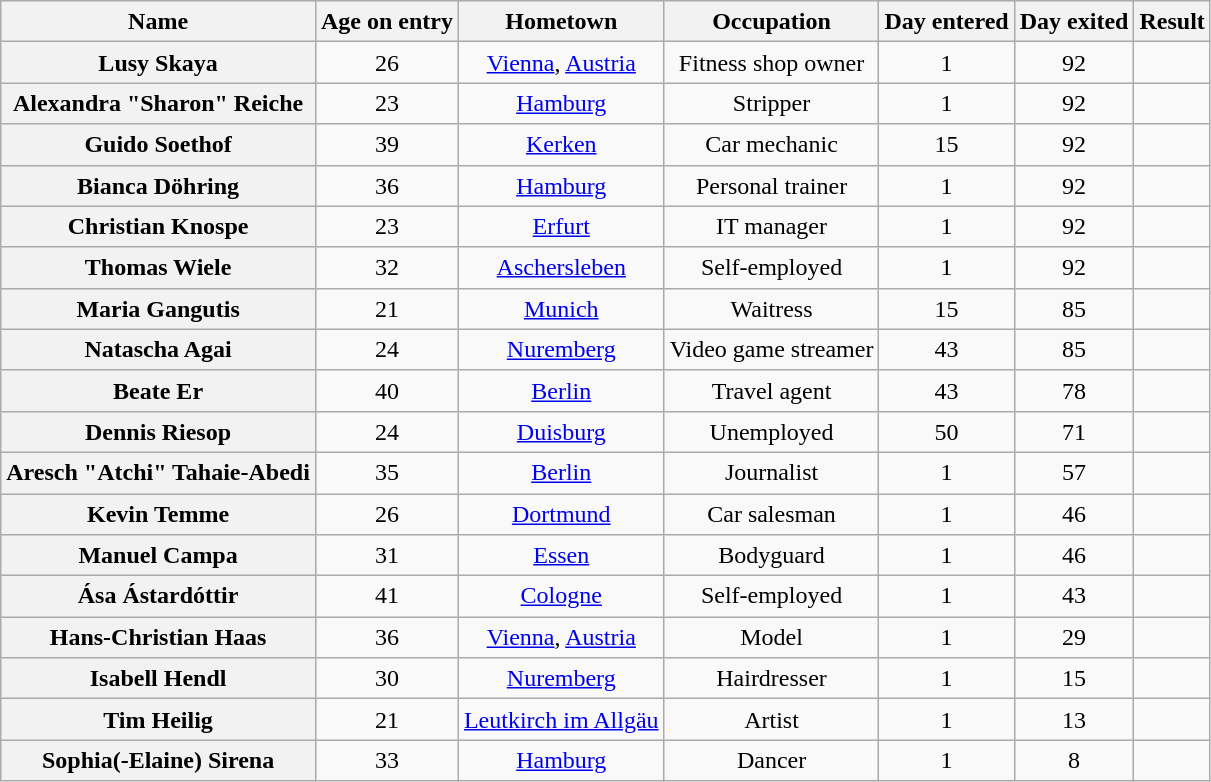<table class="wikitable sortable" style="text-align:center; line-height:20px; width:auto;">
<tr>
<th scope="col">Name</th>
<th scope="col">Age on entry</th>
<th scope="col">Hometown</th>
<th scope="col">Occupation</th>
<th scope="col">Day entered</th>
<th scope="col">Day exited</th>
<th scope="col">Result</th>
</tr>
<tr>
<th>Lusy Skaya</th>
<td>26</td>
<td><a href='#'>Vienna</a>, <a href='#'>Austria</a></td>
<td>Fitness shop owner</td>
<td>1</td>
<td>92</td>
<td></td>
</tr>
<tr>
<th>Alexandra "Sharon" Reiche</th>
<td>23</td>
<td><a href='#'>Hamburg</a></td>
<td>Stripper</td>
<td>1</td>
<td>92</td>
<td></td>
</tr>
<tr>
<th>Guido Soethof</th>
<td>39</td>
<td><a href='#'>Kerken</a></td>
<td>Car mechanic</td>
<td>15</td>
<td>92</td>
<td></td>
</tr>
<tr>
<th>Bianca Döhring</th>
<td>36</td>
<td><a href='#'>Hamburg</a></td>
<td>Personal trainer</td>
<td>1</td>
<td>92</td>
<td></td>
</tr>
<tr>
<th>Christian Knospe</th>
<td>23</td>
<td><a href='#'>Erfurt</a></td>
<td>IT manager</td>
<td>1</td>
<td>92</td>
<td></td>
</tr>
<tr>
<th>Thomas Wiele</th>
<td>32</td>
<td><a href='#'>Aschersleben</a></td>
<td>Self-employed</td>
<td>1</td>
<td>92</td>
<td></td>
</tr>
<tr>
<th>Maria Gangutis</th>
<td>21</td>
<td><a href='#'>Munich</a></td>
<td>Waitress</td>
<td>15</td>
<td>85</td>
<td></td>
</tr>
<tr>
<th>Natascha Agai</th>
<td>24</td>
<td><a href='#'>Nuremberg</a></td>
<td>Video game streamer</td>
<td>43</td>
<td>85</td>
<td></td>
</tr>
<tr>
<th>Beate Er</th>
<td>40</td>
<td><a href='#'>Berlin</a></td>
<td>Travel agent</td>
<td>43</td>
<td>78</td>
<td></td>
</tr>
<tr>
<th>Dennis Riesop</th>
<td>24</td>
<td><a href='#'>Duisburg</a></td>
<td>Unemployed</td>
<td>50</td>
<td>71</td>
<td></td>
</tr>
<tr>
<th>Aresch "Atchi" Tahaie-Abedi</th>
<td>35</td>
<td><a href='#'>Berlin</a></td>
<td>Journalist</td>
<td>1</td>
<td>57</td>
<td></td>
</tr>
<tr>
<th>Kevin Temme</th>
<td>26</td>
<td><a href='#'>Dortmund</a></td>
<td>Car salesman</td>
<td>1</td>
<td>46</td>
<td></td>
</tr>
<tr>
<th>Manuel Campa</th>
<td>31</td>
<td><a href='#'>Essen</a></td>
<td>Bodyguard</td>
<td>1</td>
<td>46</td>
<td></td>
</tr>
<tr>
<th>Ása Ástardóttir</th>
<td>41</td>
<td><a href='#'>Cologne</a></td>
<td>Self-employed</td>
<td>1</td>
<td>43</td>
<td></td>
</tr>
<tr>
<th>Hans-Christian Haas</th>
<td>36</td>
<td><a href='#'>Vienna</a>, <a href='#'>Austria</a></td>
<td>Model</td>
<td>1</td>
<td>29</td>
<td></td>
</tr>
<tr>
<th>Isabell Hendl</th>
<td>30</td>
<td><a href='#'>Nuremberg</a></td>
<td>Hairdresser</td>
<td>1</td>
<td>15</td>
<td></td>
</tr>
<tr>
<th>Tim Heilig</th>
<td>21</td>
<td><a href='#'>Leutkirch im Allgäu</a></td>
<td>Artist</td>
<td>1</td>
<td>13</td>
<td></td>
</tr>
<tr>
<th>Sophia(-Elaine) Sirena</th>
<td>33</td>
<td><a href='#'>Hamburg</a></td>
<td>Dancer</td>
<td>1</td>
<td>8</td>
<td></td>
</tr>
</table>
